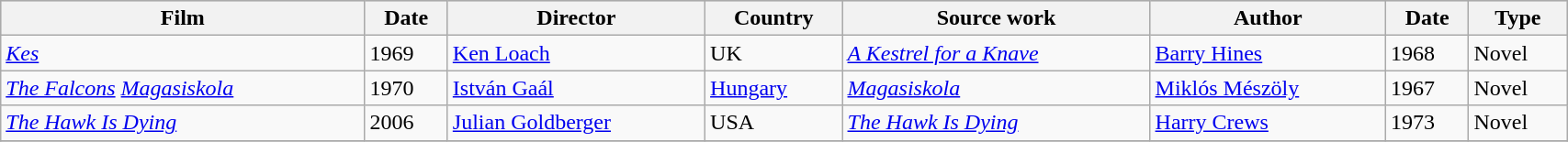<table class="wikitable" style=width:90%>
<tr style="background:#CCCCCC;">
<th>Film</th>
<th>Date</th>
<th>Director</th>
<th>Country</th>
<th>Source work</th>
<th>Author</th>
<th>Date</th>
<th>Type</th>
</tr>
<tr>
<td><em><a href='#'>Kes</a></em></td>
<td>1969</td>
<td><a href='#'>Ken Loach</a></td>
<td>UK</td>
<td><em><a href='#'>A Kestrel for a Knave</a></em></td>
<td><a href='#'>Barry Hines</a></td>
<td>1968</td>
<td>Novel</td>
</tr>
<tr>
<td><em><a href='#'>The Falcons</a></em> <em><a href='#'>Magasiskola</a></em></td>
<td>1970</td>
<td><a href='#'>István Gaál</a></td>
<td><a href='#'>Hungary</a></td>
<td><em><a href='#'>Magasiskola</a></em></td>
<td><a href='#'>Miklós Mészöly</a></td>
<td>1967</td>
<td>Novel</td>
</tr>
<tr>
<td><em><a href='#'>The Hawk Is Dying</a></em></td>
<td>2006</td>
<td><a href='#'>Julian Goldberger</a></td>
<td>USA</td>
<td><em><a href='#'>The Hawk Is Dying</a></em></td>
<td><a href='#'>Harry Crews</a></td>
<td>1973</td>
<td>Novel</td>
</tr>
<tr>
</tr>
</table>
